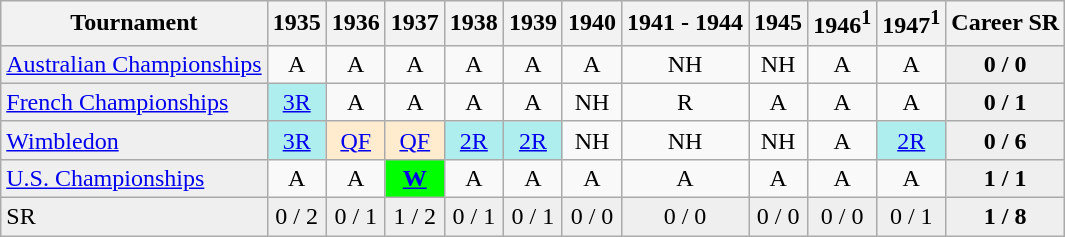<table class="wikitable">
<tr>
<th>Tournament</th>
<th>1935</th>
<th>1936</th>
<th>1937</th>
<th>1938</th>
<th>1939</th>
<th>1940</th>
<th>1941 - 1944</th>
<th>1945</th>
<th>1946<sup>1</sup></th>
<th>1947<sup>1</sup></th>
<th>Career SR</th>
</tr>
<tr>
<td style="background:#EFEFEF;"><a href='#'>Australian Championships</a></td>
<td align="center">A</td>
<td align="center">A</td>
<td align="center">A</td>
<td align="center">A</td>
<td align="center">A</td>
<td align="center">A</td>
<td align="center">NH</td>
<td align="center">NH</td>
<td align="center">A</td>
<td align="center">A</td>
<td align="center" style="background:#EFEFEF;"><strong>0 / 0</strong></td>
</tr>
<tr>
<td style="background:#EFEFEF;"><a href='#'>French Championships</a></td>
<td align="center" style="background:#afeeee;"><a href='#'>3R</a></td>
<td align="center">A</td>
<td align="center">A</td>
<td align="center">A</td>
<td align="center">A</td>
<td align="center">NH</td>
<td align="center">R</td>
<td align="center">A</td>
<td align="center">A</td>
<td align="center">A</td>
<td align="center" style="background:#EFEFEF;"><strong>0 / 1</strong></td>
</tr>
<tr>
<td style="background:#EFEFEF;"><a href='#'>Wimbledon</a></td>
<td align="center" style="background:#afeeee;"><a href='#'>3R</a></td>
<td align="center" style="background:#ffebcd;"><a href='#'>QF</a></td>
<td align="center" style="background:#ffebcd;"><a href='#'>QF</a></td>
<td align="center" style="background:#afeeee;"><a href='#'>2R</a></td>
<td align="center" style="background:#afeeee;"><a href='#'>2R</a></td>
<td align="center">NH</td>
<td align="center">NH</td>
<td align="center">NH</td>
<td align="center">A</td>
<td align="center" style="background:#afeeee;"><a href='#'>2R</a></td>
<td align="center" style="background:#EFEFEF;"><strong>0 / 6</strong></td>
</tr>
<tr>
<td style="background:#EFEFEF;"><a href='#'>U.S. Championships</a></td>
<td align="center">A</td>
<td align="center">A</td>
<td align="center" style="background:#00ff00;"><strong><a href='#'>W</a></strong></td>
<td align="center">A</td>
<td align="center">A</td>
<td align="center">A</td>
<td align="center">A</td>
<td align="center">A</td>
<td align="center">A</td>
<td align="center">A</td>
<td align="center" style="background:#EFEFEF;"><strong>1 / 1</strong></td>
</tr>
<tr>
<td style="background:#EFEFEF;">SR</td>
<td align="center" style="background:#EFEFEF;">0 / 2</td>
<td align="center" style="background:#EFEFEF;">0 / 1</td>
<td align="center" style="background:#EFEFEF;">1 / 2</td>
<td align="center" style="background:#EFEFEF;">0 / 1</td>
<td align="center" style="background:#EFEFEF;">0 / 1</td>
<td align="center" style="background:#EFEFEF;">0 / 0</td>
<td align="center" style="background:#EFEFEF;">0 / 0</td>
<td align="center" style="background:#EFEFEF;">0 / 0</td>
<td align="center" style="background:#EFEFEF;">0 / 0</td>
<td align="center" style="background:#EFEFEF;">0 / 1</td>
<td align="center" style="background:#EFEFEF;"><strong>1 / 8</strong></td>
</tr>
</table>
